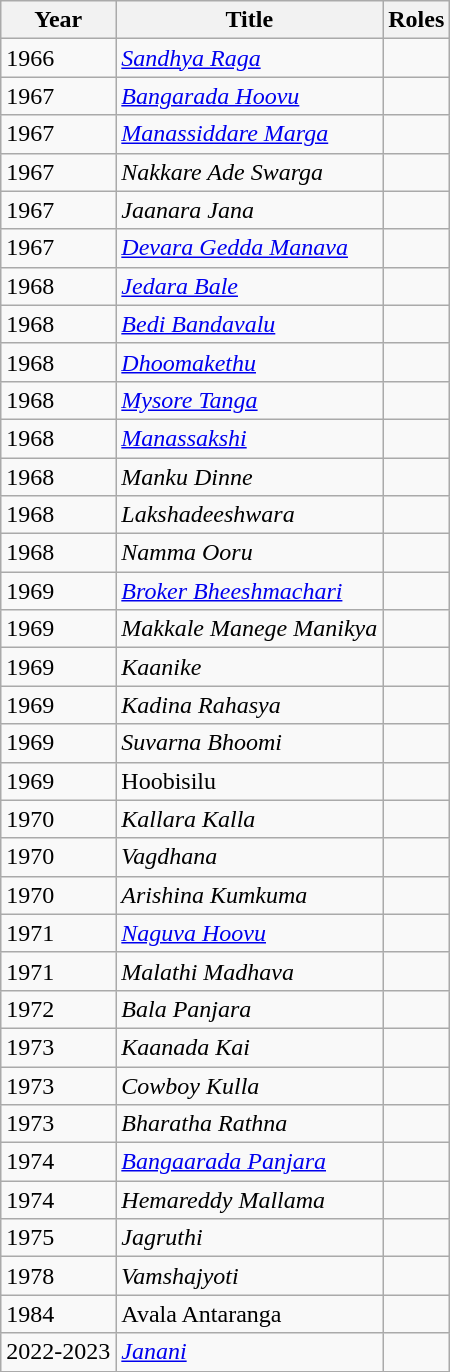<table class="wikitable">
<tr>
<th>Year</th>
<th>Title</th>
<th>Roles</th>
</tr>
<tr>
<td>1966</td>
<td><em><a href='#'>Sandhya Raga</a></em></td>
<td></td>
</tr>
<tr>
<td>1967</td>
<td><em><a href='#'>Bangarada Hoovu</a></em></td>
<td></td>
</tr>
<tr>
<td>1967</td>
<td><em><a href='#'>Manassiddare Marga</a></em></td>
<td></td>
</tr>
<tr>
<td>1967</td>
<td><em>Nakkare Ade Swarga</em></td>
<td></td>
</tr>
<tr>
<td>1967</td>
<td><em>Jaanara Jana</em></td>
<td></td>
</tr>
<tr>
<td>1967</td>
<td><em><a href='#'>Devara Gedda Manava</a></em></td>
<td></td>
</tr>
<tr>
<td>1968</td>
<td><em><a href='#'>Jedara Bale</a></em></td>
<td></td>
</tr>
<tr>
<td>1968</td>
<td><em><a href='#'>Bedi Bandavalu</a></em></td>
<td></td>
</tr>
<tr>
<td>1968</td>
<td><em><a href='#'>Dhoomakethu</a></em></td>
<td></td>
</tr>
<tr>
<td>1968</td>
<td><em><a href='#'>Mysore Tanga</a></em></td>
<td></td>
</tr>
<tr>
<td>1968</td>
<td><em><a href='#'>Manassakshi</a></em></td>
<td></td>
</tr>
<tr>
<td>1968</td>
<td><em>Manku Dinne</em></td>
<td></td>
</tr>
<tr>
<td>1968</td>
<td><em>Lakshadeeshwara</em></td>
<td></td>
</tr>
<tr>
<td>1968</td>
<td><em>Namma Ooru</em></td>
<td></td>
</tr>
<tr>
<td>1969</td>
<td><em><a href='#'>Broker Bheeshmachari</a></em></td>
<td></td>
</tr>
<tr>
<td>1969</td>
<td><em>Makkale Manege Manikya</em></td>
<td></td>
</tr>
<tr>
<td>1969</td>
<td><em>Kaanike</em></td>
<td></td>
</tr>
<tr>
<td>1969</td>
<td><em>Kadina Rahasya</em></td>
<td></td>
</tr>
<tr>
<td>1969</td>
<td><em>Suvarna Bhoomi</em></td>
<td></td>
</tr>
<tr>
<td>1969</td>
<td>Hoobisilu</td>
<td></td>
</tr>
<tr>
<td>1970</td>
<td><em>Kallara Kalla</em></td>
<td></td>
</tr>
<tr>
<td>1970</td>
<td><em>Vagdhana</em></td>
<td></td>
</tr>
<tr>
<td>1970</td>
<td><em>Arishina Kumkuma</em></td>
<td></td>
</tr>
<tr>
<td>1971</td>
<td><em><a href='#'>Naguva Hoovu</a></em></td>
<td></td>
</tr>
<tr>
<td>1971</td>
<td><em>Malathi Madhava</em></td>
<td></td>
</tr>
<tr>
<td>1972</td>
<td><em>Bala Panjara</em></td>
<td></td>
</tr>
<tr>
<td>1973</td>
<td><em>Kaanada Kai</em></td>
<td></td>
</tr>
<tr>
<td>1973</td>
<td><em>Cowboy Kulla</em></td>
<td></td>
</tr>
<tr>
<td>1973</td>
<td><em>Bharatha Rathna</em></td>
<td></td>
</tr>
<tr>
<td>1974</td>
<td><em><a href='#'>Bangaarada Panjara</a></em></td>
<td></td>
</tr>
<tr>
<td>1974</td>
<td><em>Hemareddy Mallama</em></td>
<td></td>
</tr>
<tr>
<td>1975</td>
<td><em>Jagruthi</em></td>
<td></td>
</tr>
<tr>
<td>1978</td>
<td><em>Vamshajyoti</em></td>
<td></td>
</tr>
<tr>
<td>1984</td>
<td>Avala Antaranga</td>
<td></td>
</tr>
<tr>
<td>2022-2023</td>
<td><em><a href='#'>Janani</a></em></td>
<td></td>
</tr>
</table>
